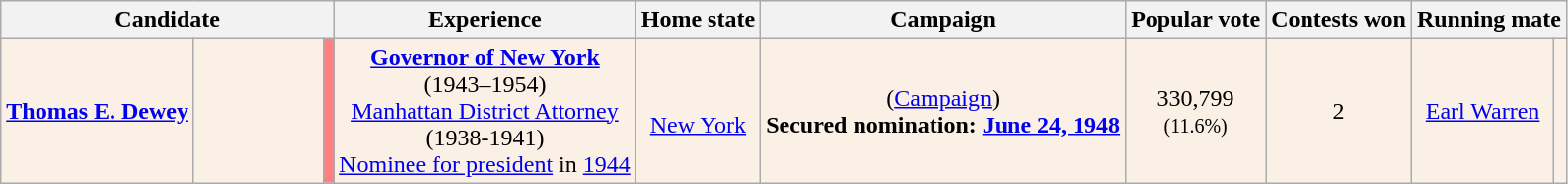<table class="wikitable sortable" style="text-align:center;">
<tr>
<th colspan="3">Candidate</th>
<th class="unsortable"><strong>Experience</strong></th>
<th>Home state</th>
<th data-sort-type="date">Campaign</th>
<th>Popular vote</th>
<th>Contests won</th>
<th colspan="2">Running mate</th>
</tr>
<tr style="background:linen;">
<th scope="row" data-sort-="" style="background:linen;"><a href='#'>Thomas E. Dewey</a></th>
<td style="min-width:80px;"></td>
<td style="background:#FF8080;"></td>
<td><strong><a href='#'>Governor of New York</a></strong><br>(1943–1954)<br><a href='#'>Manhattan District Attorney</a><br>(1938-1941)<br><a href='#'>Nominee for president</a> in <a href='#'>1944</a></td>
<td><br><a href='#'>New York</a></td>
<td>(<a href='#'>Campaign</a>)<br><strong>Secured nomination:</strong> <strong><a href='#'>June 24, 1948</a></strong></td>
<td>330,799<br><small>(</small><small>11.6%)</small></td>
<td>2</td>
<td><a href='#'>Earl Warren</a></td>
<td></td>
</tr>
</table>
